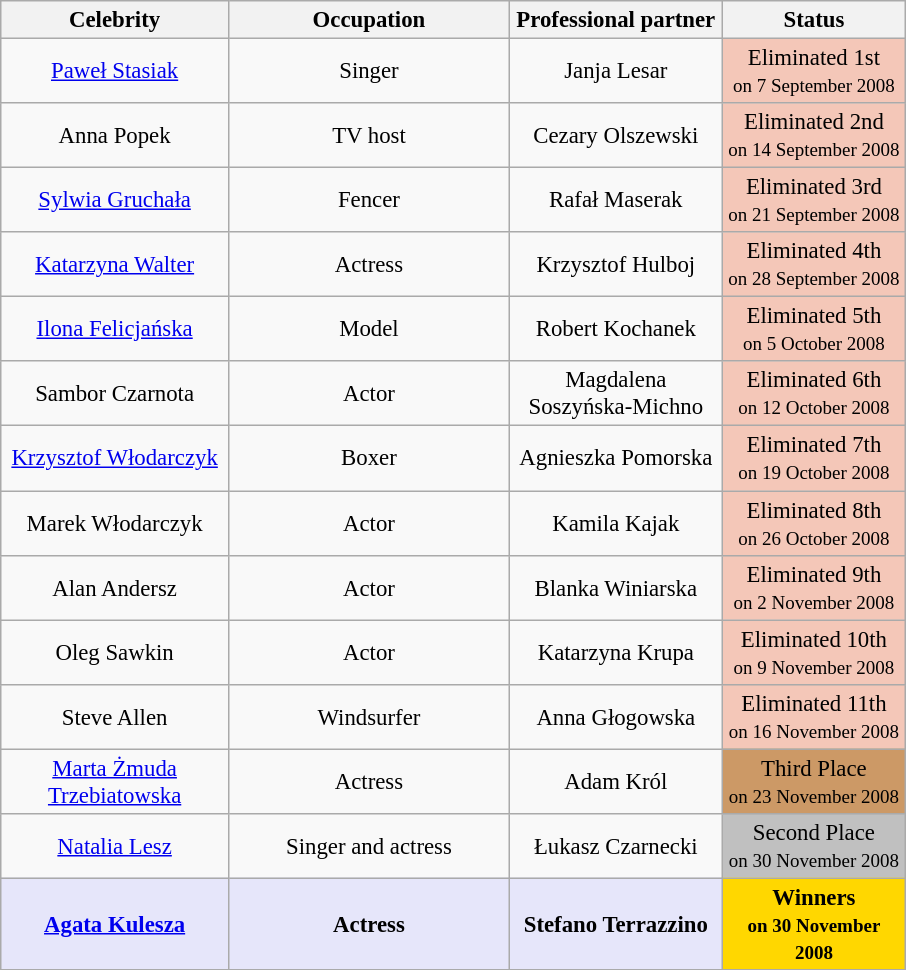<table class="wikitable" style="margin:auto; text-align:center; font-size:95%;">
<tr>
<th width="145">Celebrity</th>
<th width="180">Occupation</th>
<th width="135">Professional partner</th>
<th width="115">Status</th>
</tr>
<tr>
<td><a href='#'>Paweł Stasiak</a></td>
<td>Singer</td>
<td>Janja Lesar</td>
<td bgcolor="#F4C7B8">Eliminated 1st<br><small>on 7 September 2008</small></td>
</tr>
<tr>
<td>Anna Popek</td>
<td>TV host</td>
<td>Cezary Olszewski</td>
<td bgcolor="#F4C7B8">Eliminated 2nd<br><small>on 14 September 2008</small></td>
</tr>
<tr>
<td><a href='#'>Sylwia Gruchała</a></td>
<td>Fencer</td>
<td>Rafał Maserak</td>
<td bgcolor="#F4C7B8">Eliminated 3rd<br><small>on 21 September 2008</small></td>
</tr>
<tr>
<td><a href='#'>Katarzyna Walter</a></td>
<td>Actress</td>
<td>Krzysztof Hulboj</td>
<td bgcolor="#F4C7B8">Eliminated 4th<br><small>on 28 September 2008</small></td>
</tr>
<tr>
<td><a href='#'>Ilona Felicjańska</a></td>
<td>Model</td>
<td>Robert Kochanek</td>
<td bgcolor="#F4C7B8">Eliminated 5th<br><small>on 5 October 2008</small></td>
</tr>
<tr>
<td>Sambor Czarnota</td>
<td>Actor</td>
<td>Magdalena Soszyńska-Michno</td>
<td bgcolor="#F4C7B8">Eliminated 6th<br><small>on 12 October 2008</small></td>
</tr>
<tr>
<td><a href='#'>Krzysztof Włodarczyk</a></td>
<td>Boxer</td>
<td>Agnieszka Pomorska</td>
<td bgcolor="#F4C7B8">Eliminated 7th<br><small>on 19 October 2008</small></td>
</tr>
<tr>
<td>Marek Włodarczyk</td>
<td>Actor</td>
<td>Kamila Kajak</td>
<td bgcolor="#F4C7B8">Eliminated 8th<br><small>on 26 October 2008</small></td>
</tr>
<tr>
<td>Alan Andersz</td>
<td>Actor</td>
<td>Blanka Winiarska</td>
<td bgcolor="#F4C7B8">Eliminated 9th<br><small>on 2 November 2008</small></td>
</tr>
<tr>
<td>Oleg Sawkin</td>
<td>Actor</td>
<td>Katarzyna Krupa</td>
<td bgcolor="#F4C7B8">Eliminated 10th<br><small>on 9 November 2008</small></td>
</tr>
<tr>
<td>Steve Allen</td>
<td>Windsurfer</td>
<td>Anna Głogowska</td>
<td bgcolor="#F4C7B8">Eliminated 11th<br><small>on 16 November 2008</small></td>
</tr>
<tr>
<td><a href='#'>Marta Żmuda Trzebiatowska</a></td>
<td>Actress</td>
<td>Adam Król</td>
<td bgcolor="#cc9966">Third Place<br><small>on 23 November 2008</small></td>
</tr>
<tr>
<td><a href='#'>Natalia Lesz</a></td>
<td>Singer and actress</td>
<td>Łukasz Czarnecki</td>
<td bgcolor="silver">Second Place<br><small>on 30 November 2008</small></td>
</tr>
<tr>
<td bgcolor="lavender"><strong><a href='#'>Agata Kulesza</a></strong></td>
<td bgcolor="lavender"><strong>Actress</strong></td>
<td bgcolor="lavender"><strong>Stefano Terrazzino</strong></td>
<td bgcolor="gold"><strong>Winners<br><small>on 30 November 2008</small></strong></td>
</tr>
<tr>
</tr>
</table>
